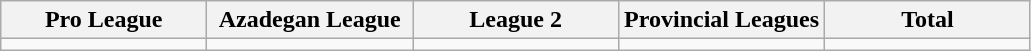<table class="wikitable">
<tr>
<th style="width:20%;">Pro League</th>
<th style="width:20%;">Azadegan League</th>
<th style="width:20%;">League 2</th>
<th style="width:20%;">Provincial Leagues</th>
<th style="width:20%;">Total</th>
</tr>
<tr>
<td></td>
<td></td>
<td></td>
<td></td>
<td></td>
</tr>
</table>
